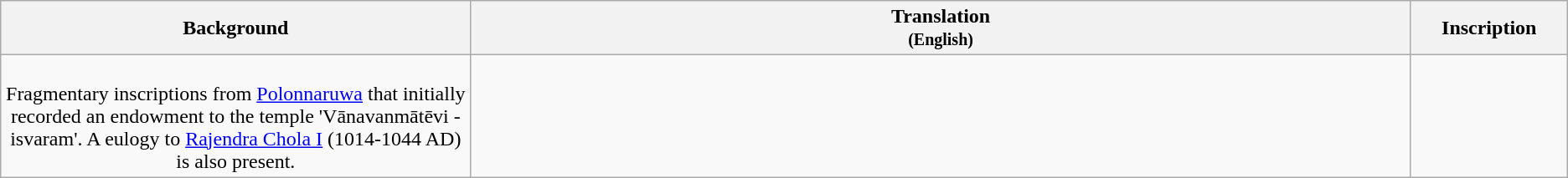<table class="wikitable centre">
<tr>
<th scope="col" align=left>Background<br></th>
<th>Translation<br><small>(English)</small></th>
<th>Inscription<br></th>
</tr>
<tr>
<td align=center width="30%"><br>Fragmentary inscriptions from <a href='#'>Polonnaruwa</a> that initially recorded an endowment to the temple 'Vānavanmātēvi - isvaram'. A eulogy to <a href='#'>Rajendra Chola I</a> (1014-1044 AD) is also present.</td>
<td align=left><br></td>
<td align=center width="10%"><br>
</td>
</tr>
</table>
